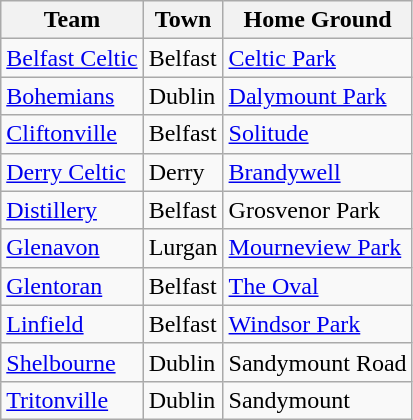<table class="wikitable sortable">
<tr>
<th>Team</th>
<th>Town</th>
<th>Home Ground</th>
</tr>
<tr>
<td><a href='#'>Belfast Celtic</a></td>
<td>Belfast</td>
<td><a href='#'>Celtic Park</a></td>
</tr>
<tr>
<td><a href='#'>Bohemians</a></td>
<td>Dublin</td>
<td><a href='#'>Dalymount Park</a></td>
</tr>
<tr>
<td><a href='#'>Cliftonville</a></td>
<td>Belfast</td>
<td><a href='#'>Solitude</a></td>
</tr>
<tr>
<td><a href='#'>Derry Celtic</a></td>
<td>Derry</td>
<td><a href='#'>Brandywell</a></td>
</tr>
<tr>
<td><a href='#'>Distillery</a></td>
<td>Belfast</td>
<td>Grosvenor Park</td>
</tr>
<tr>
<td><a href='#'>Glenavon</a></td>
<td>Lurgan</td>
<td><a href='#'>Mourneview Park</a></td>
</tr>
<tr>
<td><a href='#'>Glentoran</a></td>
<td>Belfast</td>
<td><a href='#'>The Oval</a></td>
</tr>
<tr>
<td><a href='#'>Linfield</a></td>
<td>Belfast</td>
<td><a href='#'>Windsor Park</a></td>
</tr>
<tr>
<td><a href='#'>Shelbourne</a></td>
<td>Dublin</td>
<td>Sandymount Road</td>
</tr>
<tr>
<td><a href='#'>Tritonville</a></td>
<td>Dublin</td>
<td>Sandymount</td>
</tr>
</table>
